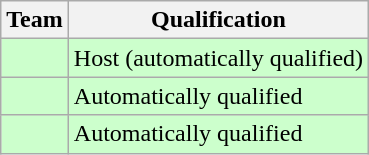<table class="wikitable">
<tr>
<th>Team</th>
<th>Qualification</th>
</tr>
<tr style="background:#cfc;">
<td></td>
<td>Host (automatically qualified)</td>
</tr>
<tr style="background:#cfc;">
<td></td>
<td>Automatically qualified</td>
</tr>
<tr style="background:#cfc;">
<td></td>
<td>Automatically qualified</td>
</tr>
</table>
